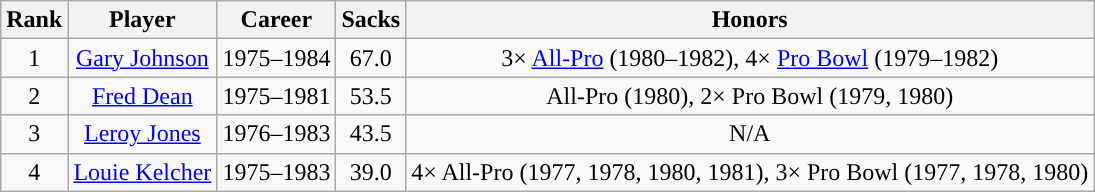<table class="wikitable" style="text-align:center;">
<tr>
<th scope="col">Rank</th>
<th scope="col">Player</th>
<th scope="col">Career</th>
<th scope="col">Sacks</th>
<th scope="col">Honors</th>
</tr>
<tr>
<td>1</td>
<td><a href='#'>Gary Johnson</a></td>
<td>1975–1984</td>
<td>67.0</td>
<td>3× <a href='#'>All-Pro</a> (1980–1982), 4× <a href='#'>Pro Bowl</a> (1979–1982)</td>
</tr>
<tr>
<td>2</td>
<td><a href='#'>Fred Dean</a></td>
<td>1975–1981</td>
<td>53.5</td>
<td>All-Pro (1980), 2× Pro Bowl (1979, 1980)</td>
</tr>
<tr>
<td>3</td>
<td><a href='#'>Leroy Jones</a></td>
<td>1976–1983</td>
<td>43.5</td>
<td>N/A</td>
</tr>
<tr>
<td>4</td>
<td><a href='#'>Louie Kelcher</a></td>
<td>1975–1983</td>
<td>39.0</td>
<td>4× All-Pro (1977, 1978, 1980, 1981), 3× Pro Bowl (1977, 1978, 1980)</td>
</tr>
</table>
